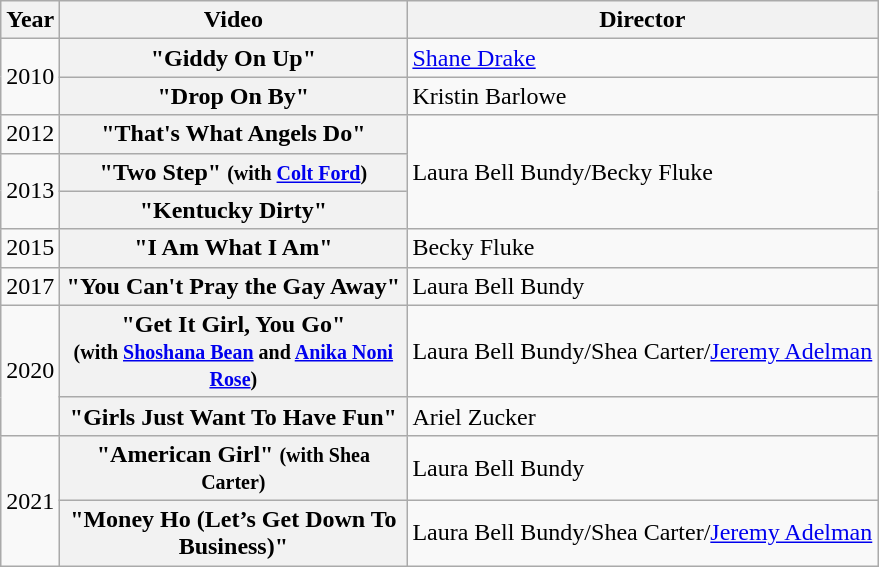<table class="wikitable plainrowheaders">
<tr>
<th>Year</th>
<th style="width:14em;">Video</th>
<th>Director</th>
</tr>
<tr>
<td rowspan="2">2010</td>
<th scope="row">"Giddy On Up"</th>
<td><a href='#'>Shane Drake</a></td>
</tr>
<tr>
<th scope="row">"Drop On By"</th>
<td>Kristin Barlowe</td>
</tr>
<tr>
<td>2012</td>
<th scope="row">"That's What Angels Do"</th>
<td rowspan="3">Laura Bell Bundy/Becky Fluke</td>
</tr>
<tr>
<td rowspan="2">2013</td>
<th scope="row">"Two Step" <small>(with <a href='#'>Colt Ford</a>)</small></th>
</tr>
<tr>
<th scope="row">"Kentucky Dirty"</th>
</tr>
<tr>
<td>2015</td>
<th scope="row">"I Am What I Am"</th>
<td>Becky Fluke</td>
</tr>
<tr>
<td>2017</td>
<th scope="row">"You Can't Pray the Gay Away"</th>
<td>Laura Bell Bundy</td>
</tr>
<tr>
<td rowspan="2">2020</td>
<th scope="row">"Get It Girl, You Go"<br><small>(with <a href='#'>Shoshana Bean</a> and <a href='#'>Anika Noni Rose</a>)</small></th>
<td>Laura Bell Bundy/Shea Carter/<a href='#'>Jeremy Adelman</a></td>
</tr>
<tr>
<th scope="row">"Girls Just Want To Have Fun"</th>
<td>Ariel Zucker</td>
</tr>
<tr>
<td rowspan="2">2021</td>
<th scope="row">"American Girl" <small>(with Shea Carter)</small></th>
<td>Laura Bell Bundy</td>
</tr>
<tr>
<th scope="row">"Money Ho (Let’s Get Down To Business)"</th>
<td>Laura Bell Bundy/Shea Carter/<a href='#'>Jeremy Adelman</a></td>
</tr>
</table>
